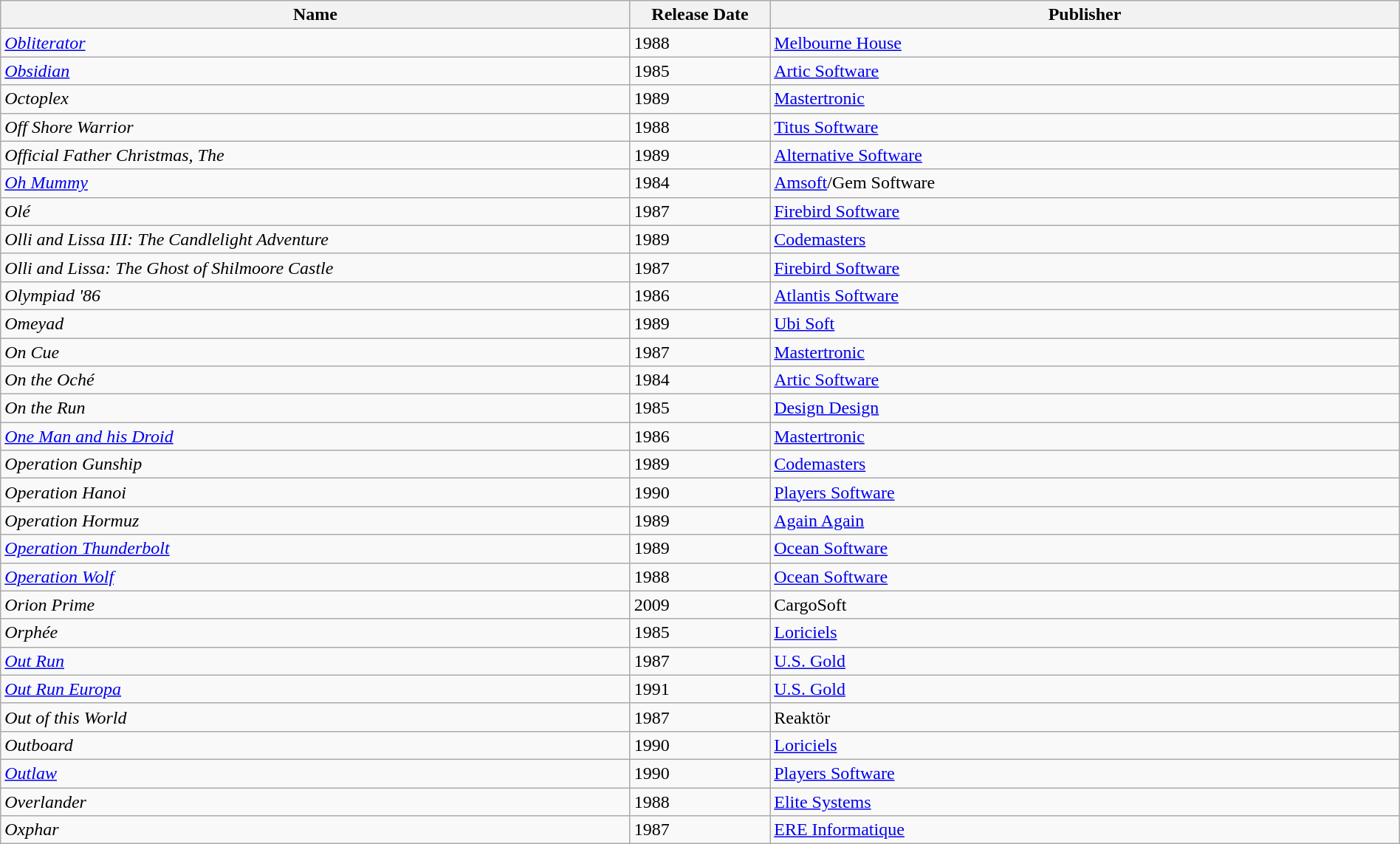<table class="wikitable sortable" style="width:100%;">
<tr>
<th style="width:45%;">Name</th>
<th style="width:10%;">Release Date</th>
<th style="width:45%;">Publisher</th>
</tr>
<tr>
<td><em><a href='#'>Obliterator</a></em></td>
<td>1988</td>
<td><a href='#'>Melbourne House</a></td>
</tr>
<tr>
<td><em><a href='#'>Obsidian</a></em></td>
<td>1985</td>
<td><a href='#'>Artic Software</a></td>
</tr>
<tr>
<td><em>Octoplex</em></td>
<td>1989</td>
<td><a href='#'>Mastertronic</a></td>
</tr>
<tr>
<td><em>Off Shore Warrior</em></td>
<td>1988</td>
<td><a href='#'>Titus Software</a></td>
</tr>
<tr>
<td><em>Official Father Christmas, The</em></td>
<td>1989</td>
<td><a href='#'>Alternative Software</a></td>
</tr>
<tr>
<td><em><a href='#'>Oh Mummy</a></em></td>
<td>1984</td>
<td><a href='#'>Amsoft</a>/Gem Software</td>
</tr>
<tr>
<td><em>Olé</em></td>
<td>1987</td>
<td><a href='#'>Firebird Software</a></td>
</tr>
<tr>
<td><em>Olli and Lissa III: The Candlelight Adventure</em></td>
<td>1989</td>
<td><a href='#'>Codemasters</a></td>
</tr>
<tr>
<td><em>Olli and Lissa: The Ghost of Shilmoore Castle</em></td>
<td>1987</td>
<td><a href='#'>Firebird Software</a></td>
</tr>
<tr>
<td><em>Olympiad '86</em></td>
<td>1986</td>
<td><a href='#'>Atlantis Software</a></td>
</tr>
<tr>
<td><em>Omeyad</em></td>
<td>1989</td>
<td><a href='#'>Ubi Soft</a></td>
</tr>
<tr>
<td><em>On Cue</em></td>
<td>1987</td>
<td><a href='#'>Mastertronic</a></td>
</tr>
<tr>
<td><em>On the Oché</em></td>
<td>1984</td>
<td><a href='#'>Artic Software</a></td>
</tr>
<tr>
<td><em>On the Run</em></td>
<td>1985</td>
<td><a href='#'>Design Design</a></td>
</tr>
<tr>
<td><em><a href='#'>One Man and his Droid</a></em></td>
<td>1986</td>
<td><a href='#'>Mastertronic</a></td>
</tr>
<tr>
<td><em>Operation Gunship</em></td>
<td>1989</td>
<td><a href='#'>Codemasters</a></td>
</tr>
<tr>
<td><em>Operation Hanoi</em></td>
<td>1990</td>
<td><a href='#'>Players Software</a></td>
</tr>
<tr>
<td><em>Operation Hormuz</em></td>
<td>1989</td>
<td><a href='#'>Again Again</a></td>
</tr>
<tr>
<td><em><a href='#'>Operation Thunderbolt</a></em></td>
<td>1989</td>
<td><a href='#'>Ocean Software</a></td>
</tr>
<tr>
<td><em><a href='#'>Operation Wolf</a></em></td>
<td>1988</td>
<td><a href='#'>Ocean Software</a></td>
</tr>
<tr>
<td><em>Orion Prime</em></td>
<td>2009</td>
<td>CargoSoft</td>
</tr>
<tr>
<td><em>Orphée</em></td>
<td>1985</td>
<td><a href='#'>Loriciels</a></td>
</tr>
<tr>
<td><em><a href='#'>Out Run</a></em></td>
<td>1987</td>
<td><a href='#'>U.S. Gold</a></td>
</tr>
<tr>
<td><em><a href='#'>Out Run Europa</a></em></td>
<td>1991</td>
<td><a href='#'>U.S. Gold</a></td>
</tr>
<tr>
<td><em>Out of this World</em></td>
<td>1987</td>
<td>Reaktör</td>
</tr>
<tr>
<td><em>Outboard</em></td>
<td>1990</td>
<td><a href='#'>Loriciels</a></td>
</tr>
<tr>
<td><em><a href='#'>Outlaw</a></em></td>
<td>1990</td>
<td><a href='#'>Players Software</a></td>
</tr>
<tr>
<td><em>Overlander</em></td>
<td>1988</td>
<td><a href='#'>Elite Systems</a></td>
</tr>
<tr>
<td><em>Oxphar</em></td>
<td>1987</td>
<td><a href='#'>ERE Informatique</a></td>
</tr>
</table>
